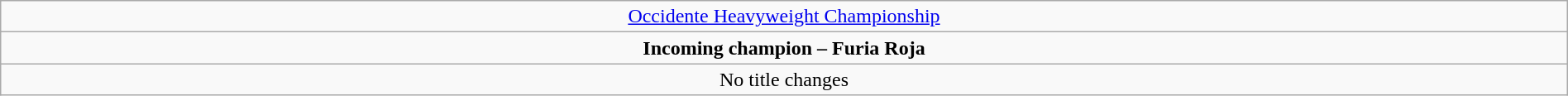<table class="wikitable" style="text-align:center; width:100%;">
<tr>
<td colspan="4"><a href='#'>Occidente Heavyweight Championship</a></td>
</tr>
<tr>
<td colspan="4"><strong>Incoming champion – Furia Roja</strong></td>
</tr>
<tr>
<td colspan="4">No title changes</td>
</tr>
</table>
